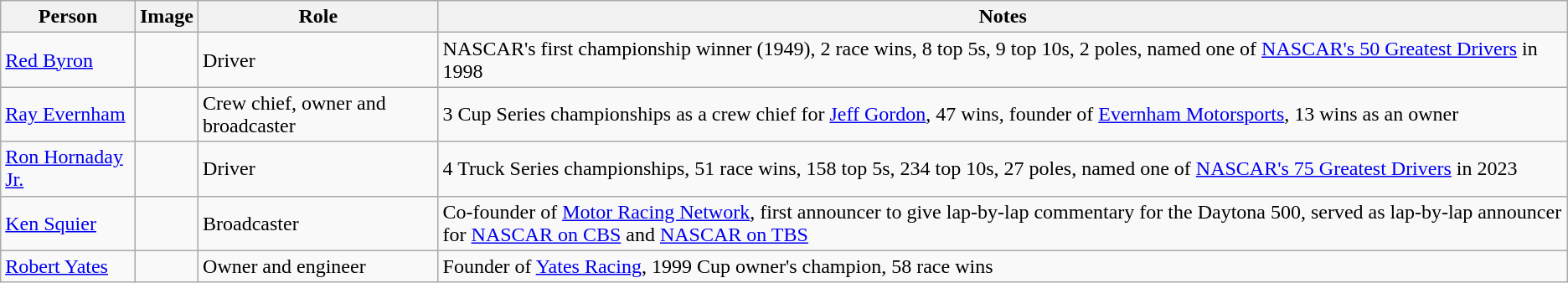<table class="wikitable sortable">
<tr>
<th>Person</th>
<th>Image</th>
<th>Role</th>
<th>Notes</th>
</tr>
<tr>
<td><a href='#'>Red Byron</a></td>
<td></td>
<td>Driver</td>
<td>NASCAR's first championship winner (1949), 2 race wins, 8 top 5s, 9 top 10s, 2 poles, named one of <a href='#'>NASCAR's 50 Greatest Drivers</a> in 1998</td>
</tr>
<tr>
<td><a href='#'>Ray Evernham</a></td>
<td></td>
<td>Crew chief, owner and broadcaster</td>
<td>3 Cup Series championships as a crew chief for <a href='#'>Jeff Gordon</a>, 47 wins, founder of <a href='#'>Evernham Motorsports</a>, 13 wins as an owner</td>
</tr>
<tr>
<td><a href='#'>Ron Hornaday Jr.</a></td>
<td></td>
<td>Driver</td>
<td>4 Truck Series championships, 51 race wins, 158 top 5s, 234 top 10s, 27 poles, named one of <a href='#'>NASCAR's 75 Greatest Drivers</a> in 2023</td>
</tr>
<tr>
<td><a href='#'>Ken Squier</a></td>
<td></td>
<td>Broadcaster</td>
<td>Co-founder of <a href='#'>Motor Racing Network</a>, first announcer to give lap-by-lap commentary for the Daytona 500, served as lap-by-lap announcer for <a href='#'>NASCAR on CBS</a> and <a href='#'>NASCAR on TBS</a></td>
</tr>
<tr>
<td><a href='#'>Robert Yates</a></td>
<td></td>
<td>Owner and engineer</td>
<td>Founder of <a href='#'>Yates Racing</a>, 1999 Cup owner's champion, 58 race wins</td>
</tr>
</table>
